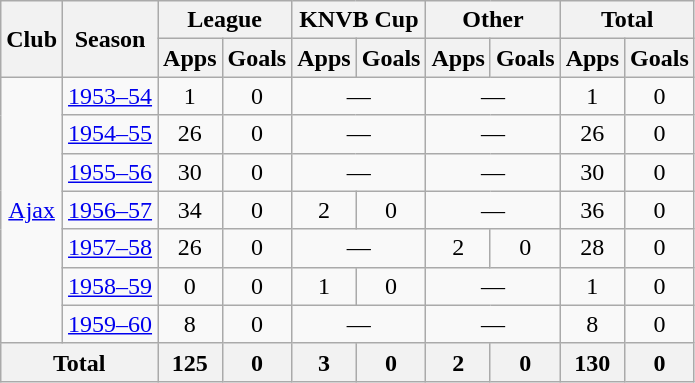<table class="wikitable" style="text-align:center">
<tr>
<th rowspan="2">Club</th>
<th rowspan="2">Season</th>
<th colspan="2">League</th>
<th colspan="2">KNVB Cup</th>
<th colspan="2">Other</th>
<th colspan="2">Total</th>
</tr>
<tr>
<th>Apps</th>
<th>Goals</th>
<th>Apps</th>
<th>Goals</th>
<th>Apps</th>
<th>Goals</th>
<th>Apps</th>
<th>Goals</th>
</tr>
<tr>
<td rowspan="7"><a href='#'>Ajax</a></td>
<td><a href='#'>1953–54</a></td>
<td>1</td>
<td>0</td>
<td colspan="2">—</td>
<td colspan="2">—</td>
<td>1</td>
<td>0</td>
</tr>
<tr>
<td><a href='#'>1954–55</a></td>
<td>26</td>
<td>0</td>
<td colspan="2">—</td>
<td colspan="2">—</td>
<td>26</td>
<td>0</td>
</tr>
<tr>
<td><a href='#'>1955–56</a></td>
<td>30</td>
<td>0</td>
<td colspan="2">—</td>
<td colspan="2">—</td>
<td>30</td>
<td>0</td>
</tr>
<tr>
<td><a href='#'>1956–57</a></td>
<td>34</td>
<td>0</td>
<td>2</td>
<td>0</td>
<td colspan="2">—</td>
<td>36</td>
<td>0</td>
</tr>
<tr>
<td><a href='#'>1957–58</a></td>
<td>26</td>
<td>0</td>
<td colspan="2">—</td>
<td>2</td>
<td>0</td>
<td>28</td>
<td>0</td>
</tr>
<tr>
<td><a href='#'>1958–59</a></td>
<td>0</td>
<td>0</td>
<td>1</td>
<td>0</td>
<td colspan="2">—</td>
<td>1</td>
<td>0</td>
</tr>
<tr>
<td><a href='#'>1959–60</a></td>
<td>8</td>
<td>0</td>
<td colspan="2">—</td>
<td colspan="2">—</td>
<td>8</td>
<td>0</td>
</tr>
<tr>
<th colspan="2">Total</th>
<th>125</th>
<th>0</th>
<th>3</th>
<th>0</th>
<th>2</th>
<th>0</th>
<th>130</th>
<th>0</th>
</tr>
</table>
